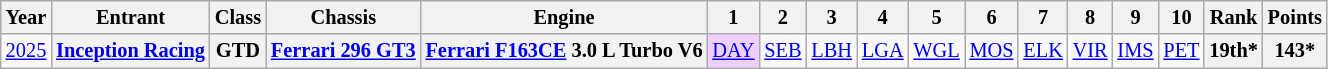<table class="wikitable" style="text-align:center; font-size:85%">
<tr>
<th>Year</th>
<th>Entrant</th>
<th>Class</th>
<th>Chassis</th>
<th>Engine</th>
<th>1</th>
<th>2</th>
<th>3</th>
<th>4</th>
<th>5</th>
<th>6</th>
<th>7</th>
<th>8</th>
<th>9</th>
<th>10</th>
<th>Rank</th>
<th>Points</th>
</tr>
<tr>
<td><a href='#'>2025</a></td>
<th><a href='#'>Inception Racing</a></th>
<th>GTD</th>
<th><a href='#'>Ferrari 296 GT3</a></th>
<th><a href='#'>Ferrari F163CE</a> 3.0 L Turbo V6</th>
<td style="background:#EFCFFF;"><a href='#'>DAY</a><br></td>
<td><a href='#'>SEB</a></td>
<td><a href='#'>LBH</a></td>
<td><a href='#'>LGA</a></td>
<td><a href='#'>WGL</a></td>
<td><a href='#'>MOS</a></td>
<td><a href='#'>ELK</a></td>
<td><a href='#'>VIR</a></td>
<td><a href='#'>IMS</a></td>
<td><a href='#'>PET</a></td>
<th>19th*</th>
<th>143*</th>
</tr>
</table>
